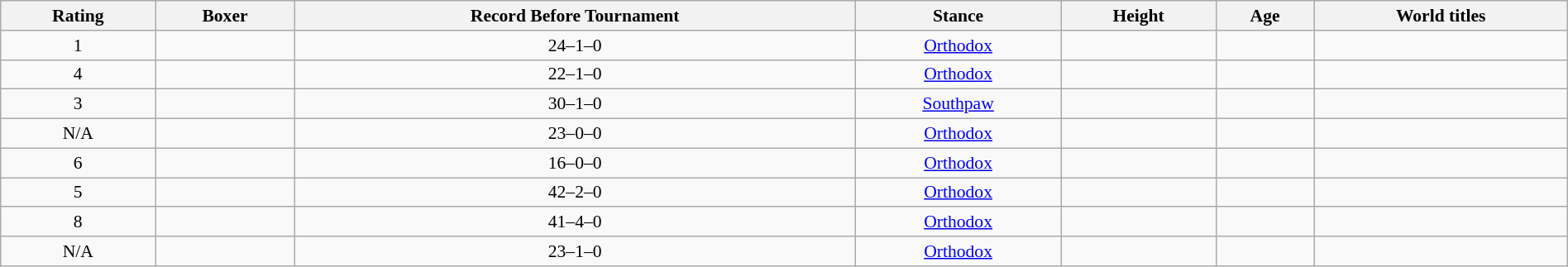<table class="wikitable sortable" style="text-align: center; font-size: 90%; width:100%;">
<tr>
<th>Rating</th>
<th>Boxer</th>
<th>Record Before Tournament</th>
<th>Stance</th>
<th>Height</th>
<th>Age</th>
<th>World titles</th>
</tr>
<tr>
<td>1</td>
<td style="text-align:left;"></td>
<td>24–1–0</td>
<td><a href='#'>Orthodox</a></td>
<td></td>
<td></td>
<td></td>
</tr>
<tr>
<td>4</td>
<td style="text-align:left;"></td>
<td>22–1–0</td>
<td><a href='#'>Orthodox</a></td>
<td></td>
<td></td>
<td></td>
</tr>
<tr>
<td>3</td>
<td style="text-align:left;"></td>
<td>30–1–0</td>
<td><a href='#'>Southpaw</a></td>
<td></td>
<td></td>
<td></td>
</tr>
<tr>
<td>N/A</td>
<td style="text-align:left;"></td>
<td>23–0–0</td>
<td><a href='#'>Orthodox</a></td>
<td></td>
<td></td>
<td></td>
</tr>
<tr>
<td>6</td>
<td style="text-align:left;"></td>
<td>16–0–0</td>
<td><a href='#'>Orthodox</a></td>
<td></td>
<td></td>
<td></td>
</tr>
<tr>
<td>5</td>
<td style="text-align:left;"></td>
<td>42–2–0</td>
<td><a href='#'>Orthodox</a></td>
<td></td>
<td></td>
<td></td>
</tr>
<tr>
<td>8</td>
<td style="text-align:left;"></td>
<td>41–4–0</td>
<td><a href='#'>Orthodox</a></td>
<td></td>
<td></td>
<td></td>
</tr>
<tr>
<td>N/A</td>
<td style="text-align:left;"></td>
<td>23–1–0</td>
<td><a href='#'>Orthodox</a></td>
<td></td>
<td></td>
<td></td>
</tr>
</table>
